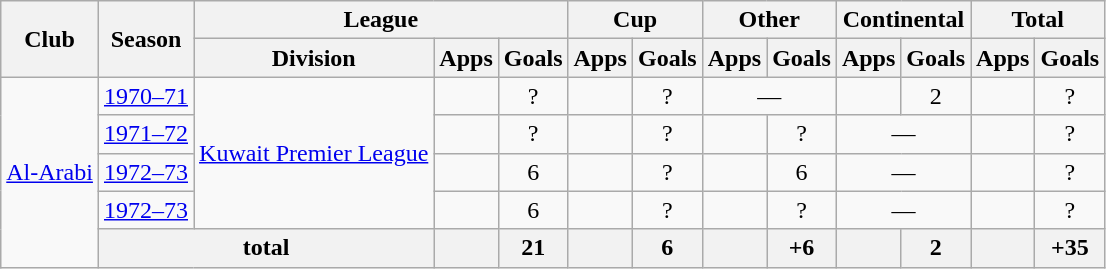<table class="wikitable" style="text-align:center">
<tr>
<th rowspan="2">Club</th>
<th rowspan="2">Season</th>
<th colspan="3">League</th>
<th colspan="2">Cup</th>
<th colspan="2">Other</th>
<th colspan="2">Continental</th>
<th colspan="2">Total</th>
</tr>
<tr>
<th>Division</th>
<th>Apps</th>
<th>Goals</th>
<th>Apps</th>
<th>Goals</th>
<th>Apps</th>
<th>Goals</th>
<th>Apps</th>
<th>Goals</th>
<th>Apps</th>
<th>Goals</th>
</tr>
<tr align=center>
<td rowspan="5" align=center valign=center><a href='#'>Al-Arabi</a></td>
<td><a href='#'>1970–71</a></td>
<td rowspan="4"><a href='#'>Kuwait Premier League</a></td>
<td></td>
<td>?</td>
<td></td>
<td>?</td>
<td colspan="2">—</td>
<td></td>
<td>2</td>
<td></td>
<td>?</td>
</tr>
<tr>
<td><a href='#'>1971–72</a></td>
<td></td>
<td>?</td>
<td></td>
<td>?</td>
<td></td>
<td>?</td>
<td colspan="2">—</td>
<td></td>
<td>?</td>
</tr>
<tr>
<td><a href='#'>1972–73</a></td>
<td></td>
<td>6</td>
<td></td>
<td>?</td>
<td></td>
<td>6</td>
<td colspan="2">—</td>
<td></td>
<td>?</td>
</tr>
<tr>
<td><a href='#'>1972–73</a></td>
<td></td>
<td>6</td>
<td></td>
<td>?</td>
<td></td>
<td>?</td>
<td colspan="2">—</td>
<td></td>
<td>?</td>
</tr>
<tr align=center>
<th colspan="2">total</th>
<th></th>
<th>21</th>
<th></th>
<th>6</th>
<th></th>
<th>+6</th>
<th></th>
<th>2</th>
<th></th>
<th>+35</th>
</tr>
</table>
